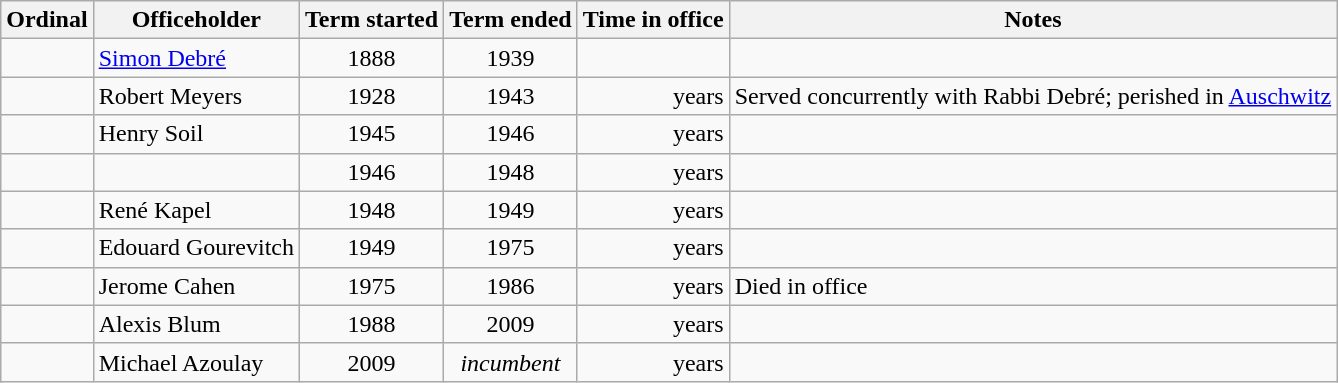<table class="wikitable">
<tr>
<th>Ordinal</th>
<th>Officeholder</th>
<th>Term started</th>
<th>Term ended</th>
<th>Time in office</th>
<th>Notes</th>
</tr>
<tr>
<td align="center"></td>
<td><a href='#'>Simon Debré</a></td>
<td align=center>1888</td>
<td align=center>1939</td>
<td align="right"></td>
<td></td>
</tr>
<tr>
<td align="center"></td>
<td>Robert Meyers</td>
<td align=center>1928</td>
<td align=center>1943</td>
<td align="right"> years</td>
<td>Served concurrently with Rabbi Debré; perished in <a href='#'>Auschwitz</a></td>
</tr>
<tr>
<td align="center"></td>
<td>Henry Soil</td>
<td align=center>1945</td>
<td align=center>1946</td>
<td align="right"> years</td>
<td></td>
</tr>
<tr>
<td align="center"></td>
<td></td>
<td align=center>1946</td>
<td align=center>1948</td>
<td align="right"> years</td>
<td></td>
</tr>
<tr>
<td align="center"></td>
<td>René Kapel</td>
<td align=center>1948</td>
<td align=center>1949</td>
<td align="right"> years</td>
<td></td>
</tr>
<tr>
<td align="center"></td>
<td>Edouard Gourevitch</td>
<td align=center>1949</td>
<td align=center>1975</td>
<td align="right"> years</td>
<td></td>
</tr>
<tr>
<td align="center"></td>
<td>Jerome Cahen</td>
<td align=center>1975</td>
<td align=center>1986</td>
<td align="right"> years</td>
<td>Died in office</td>
</tr>
<tr>
<td align="center"></td>
<td>Alexis Blum</td>
<td align=center>1988</td>
<td align=center>2009</td>
<td align="right"> years</td>
<td></td>
</tr>
<tr>
<td align="center"></td>
<td>Michael Azoulay</td>
<td align=center>2009</td>
<td align=center><em>incumbent</em></td>
<td align="right"> years</td>
<td></td>
</tr>
</table>
